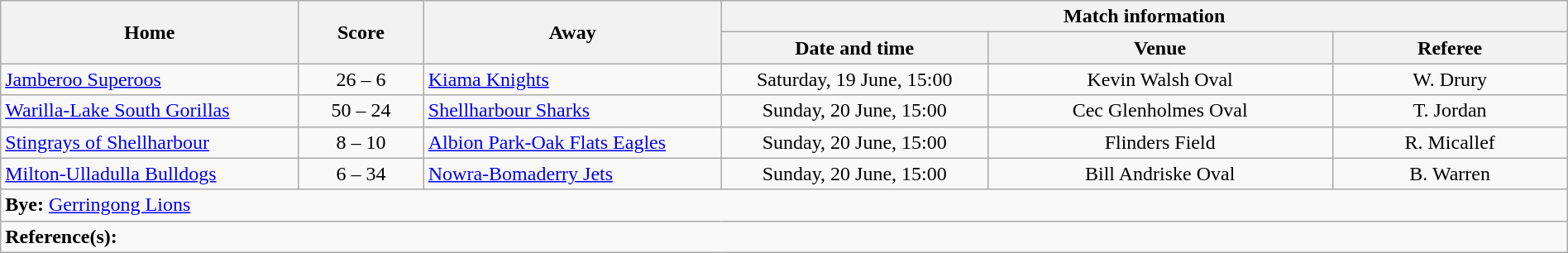<table class="wikitable" width="100% text-align:center;">
<tr>
<th rowspan="2" width="19%">Home</th>
<th rowspan="2" width="8%">Score</th>
<th rowspan="2" width="19%">Away</th>
<th colspan="3">Match information</th>
</tr>
<tr bgcolor="#CCCCCC">
<th width="17%">Date and time</th>
<th width="22%">Venue</th>
<th>Referee</th>
</tr>
<tr>
<td> <a href='#'>Jamberoo Superoos</a></td>
<td style="text-align:center;">26 – 6</td>
<td> <a href='#'>Kiama Knights</a></td>
<td style="text-align:center;">Saturday, 19 June, 15:00</td>
<td style="text-align:center;">Kevin Walsh Oval</td>
<td style="text-align:center;">W. Drury</td>
</tr>
<tr>
<td> <a href='#'>Warilla-Lake South Gorillas</a></td>
<td style="text-align:center;">50 – 24</td>
<td> <a href='#'>Shellharbour Sharks</a></td>
<td style="text-align:center;">Sunday, 20 June, 15:00</td>
<td style="text-align:center;">Cec Glenholmes Oval</td>
<td style="text-align:center;">T. Jordan</td>
</tr>
<tr>
<td> <a href='#'>Stingrays of Shellharbour</a></td>
<td style="text-align:center;">8 – 10</td>
<td> <a href='#'>Albion Park-Oak Flats Eagles</a></td>
<td style="text-align:center;">Sunday, 20 June, 15:00</td>
<td style="text-align:center;">Flinders Field</td>
<td style="text-align:center;">R. Micallef</td>
</tr>
<tr>
<td> <a href='#'>Milton-Ulladulla Bulldogs</a></td>
<td style="text-align:center;">6 – 34</td>
<td> <a href='#'>Nowra-Bomaderry Jets</a></td>
<td style="text-align:center;">Sunday, 20 June, 15:00</td>
<td style="text-align:center;">Bill Andriske Oval</td>
<td style="text-align:center;">B. Warren</td>
</tr>
<tr>
<td colspan="6" align="centre"><strong>Bye:</strong>  <a href='#'>Gerringong Lions</a></td>
</tr>
<tr>
<td colspan="6"><strong>Reference(s):</strong> </td>
</tr>
</table>
